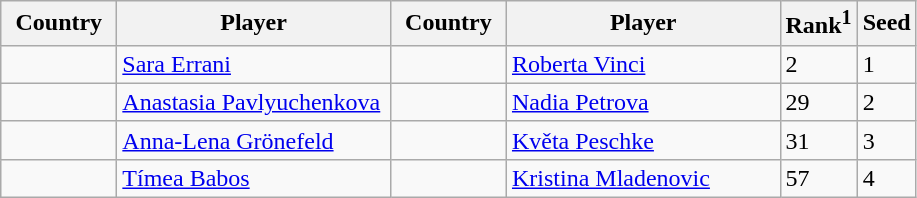<table class="sortable wikitable">
<tr>
<th width="70">Country</th>
<th width="175">Player</th>
<th width="70">Country</th>
<th width="175">Player</th>
<th>Rank<sup>1</sup></th>
<th>Seed</th>
</tr>
<tr>
<td></td>
<td><a href='#'>Sara Errani</a></td>
<td></td>
<td><a href='#'>Roberta Vinci</a></td>
<td>2</td>
<td>1</td>
</tr>
<tr>
<td></td>
<td><a href='#'>Anastasia Pavlyuchenkova</a></td>
<td></td>
<td><a href='#'>Nadia Petrova</a></td>
<td>29</td>
<td>2</td>
</tr>
<tr>
<td></td>
<td><a href='#'>Anna-Lena Grönefeld</a></td>
<td></td>
<td><a href='#'>Květa Peschke</a></td>
<td>31</td>
<td>3</td>
</tr>
<tr>
<td></td>
<td><a href='#'>Tímea Babos</a></td>
<td></td>
<td><a href='#'>Kristina Mladenovic</a></td>
<td>57</td>
<td>4</td>
</tr>
</table>
